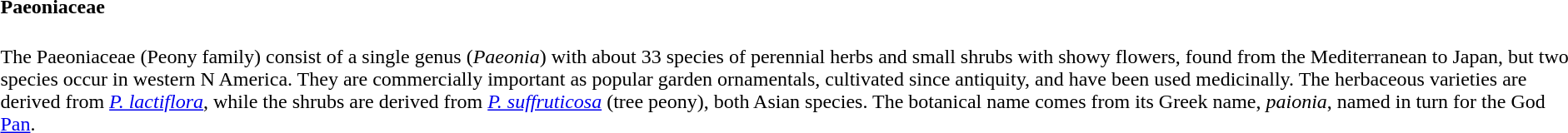<table>
<tr>
<td><br><h4>Paeoniaceae</h4>
The Paeoniaceae (Peony family) consist of a single genus (<em>Paeonia</em>) with about 33 species of perennial herbs and small shrubs with showy flowers, found from the Mediterranean to Japan, but two species occur in western N America. They are commercially important as popular garden ornamentals, cultivated since antiquity, and have been used medicinally. The herbaceous varieties are derived from <em><a href='#'>P. lactiflora</a></em>, while the shrubs are derived from <em><a href='#'>P. suffruticosa</a></em> (tree peony), both Asian species. The botanical name comes from its Greek name, <em>paionia</em>, named in turn for the God <a href='#'>Pan</a>.</td>
</tr>
</table>
